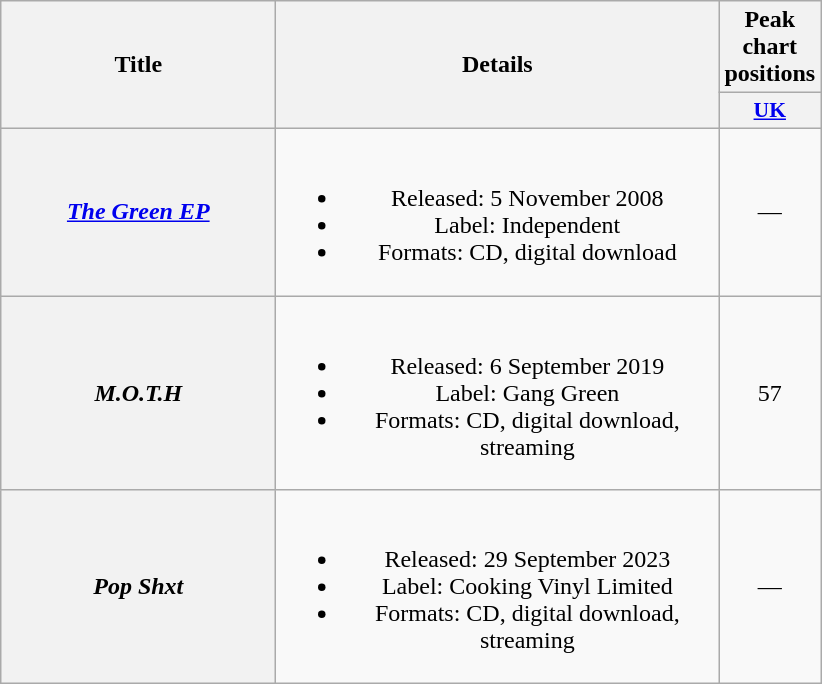<table class="wikitable plainrowheaders" style="text-align:center;">
<tr>
<th scope="col" rowspan="2" style="width:11em;">Title</th>
<th scope="col" rowspan="2" style="width:18em;">Details</th>
<th scope="col" colspan="1">Peak chart positions</th>
</tr>
<tr>
<th scope="col" style="width:3em;font-size:90%;"><a href='#'>UK</a><br></th>
</tr>
<tr>
<th scope="row"><em><a href='#'>The Green EP</a></em></th>
<td><br><ul><li>Released: 5 November 2008</li><li>Label: Independent</li><li>Formats: CD, digital download</li></ul></td>
<td>—</td>
</tr>
<tr>
<th scope="row"><em>M.O.T.H</em></th>
<td><br><ul><li>Released: 6 September 2019</li><li>Label: Gang Green</li><li>Formats: CD, digital download, streaming</li></ul></td>
<td>57</td>
</tr>
<tr>
<th scope="row"><em>Pop Shxt</em></th>
<td><br><ul><li>Released: 29 September 2023</li><li>Label: Cooking Vinyl Limited</li><li>Formats: CD, digital download, streaming</li></ul></td>
<td>—</td>
</tr>
</table>
